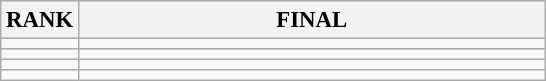<table class="wikitable" style="font-size:95%;">
<tr>
<th>RANK</th>
<th align="left" style="width: 20em">FINAL</th>
</tr>
<tr>
<td align="center"></td>
<td></td>
</tr>
<tr>
<td align="center"></td>
<td></td>
</tr>
<tr>
<td align="center"></td>
<td></td>
</tr>
<tr>
<td align="center"></td>
<td></td>
</tr>
</table>
